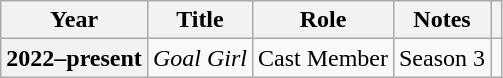<table class="wikitable plainrowheaders">
<tr>
<th scope="col">Year</th>
<th scope="col">Title</th>
<th scope="col">Role</th>
<th scope="col">Notes</th>
<th scope="col" class="unsortable"></th>
</tr>
<tr>
<th scope="row">2022–present</th>
<td><em>Goal Girl</em></td>
<td>Cast Member</td>
<td>Season 3</td>
<td style="text-align:center"></td>
</tr>
</table>
